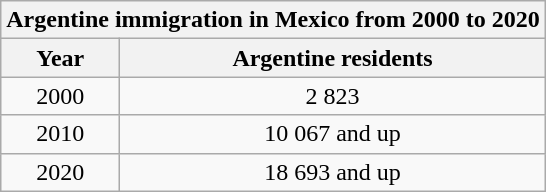<table class="wikitable" style="text-align:center;">
<tr>
<th colspan=5>Argentine immigration in Mexico from 2000 to 2020</th>
</tr>
<tr>
<th>Year</th>
<th>Argentine residents</th>
</tr>
<tr>
<td>2000</td>
<td>2 823</td>
</tr>
<tr>
<td>2010</td>
<td>10 067 and up</td>
</tr>
<tr>
<td>2020</td>
<td>18 693 and up</td>
</tr>
</table>
